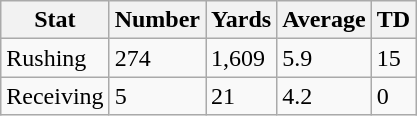<table class="wikitable">
<tr>
<th>Stat</th>
<th>Number</th>
<th>Yards</th>
<th>Average</th>
<th>TD</th>
</tr>
<tr>
<td>Rushing</td>
<td>274</td>
<td>1,609</td>
<td>5.9</td>
<td>15</td>
</tr>
<tr>
<td>Receiving</td>
<td>5</td>
<td>21</td>
<td>4.2</td>
<td>0</td>
</tr>
</table>
